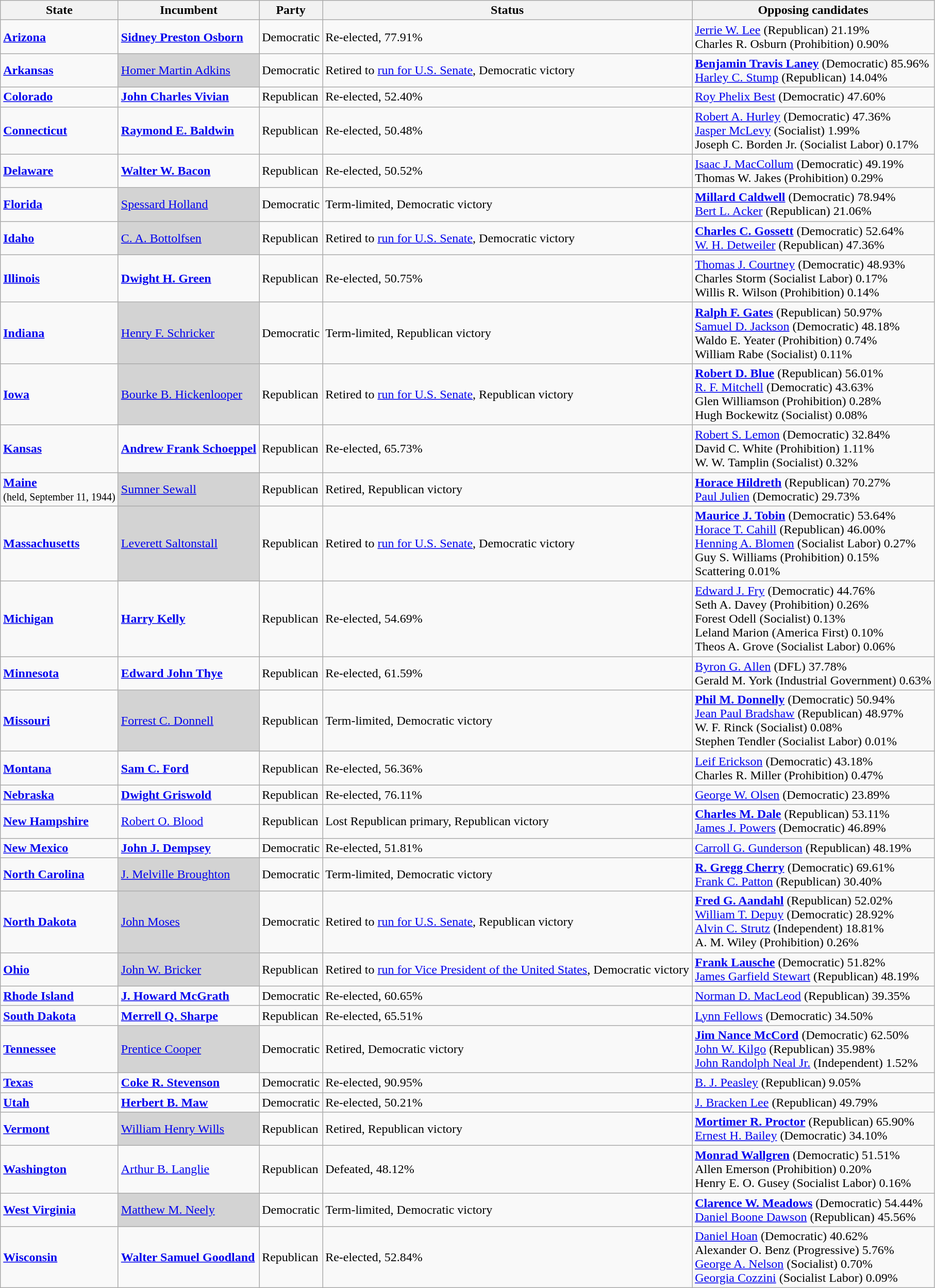<table class="wikitable">
<tr>
<th>State</th>
<th>Incumbent</th>
<th>Party</th>
<th>Status</th>
<th>Opposing candidates</th>
</tr>
<tr>
<td><strong><a href='#'>Arizona</a></strong></td>
<td><strong><a href='#'>Sidney Preston Osborn</a></strong></td>
<td>Democratic</td>
<td>Re-elected, 77.91%</td>
<td><a href='#'>Jerrie W. Lee</a> (Republican) 21.19%<br>Charles R. Osburn (Prohibition) 0.90%<br></td>
</tr>
<tr>
<td><strong><a href='#'>Arkansas</a></strong></td>
<td bgcolor="lightgrey"><a href='#'>Homer Martin Adkins</a></td>
<td>Democratic</td>
<td>Retired to <a href='#'>run for U.S. Senate</a>, Democratic victory</td>
<td><strong><a href='#'>Benjamin Travis Laney</a></strong> (Democratic) 85.96%<br><a href='#'>Harley C. Stump</a> (Republican) 14.04%<br></td>
</tr>
<tr>
<td><strong><a href='#'>Colorado</a></strong></td>
<td><strong><a href='#'>John Charles Vivian</a></strong></td>
<td>Republican</td>
<td>Re-elected, 52.40%</td>
<td><a href='#'>Roy Phelix Best</a> (Democratic) 47.60%<br></td>
</tr>
<tr>
<td><strong><a href='#'>Connecticut</a></strong></td>
<td><strong><a href='#'>Raymond E. Baldwin</a></strong></td>
<td>Republican</td>
<td>Re-elected, 50.48%</td>
<td><a href='#'>Robert A. Hurley</a> (Democratic) 47.36%<br><a href='#'>Jasper McLevy</a> (Socialist) 1.99%<br>Joseph C. Borden Jr. (Socialist Labor) 0.17%<br></td>
</tr>
<tr>
<td><strong><a href='#'>Delaware</a></strong></td>
<td><strong><a href='#'>Walter W. Bacon</a></strong></td>
<td>Republican</td>
<td>Re-elected, 50.52%</td>
<td><a href='#'>Isaac J. MacCollum</a> (Democratic) 49.19%<br>Thomas W. Jakes (Prohibition) 0.29%<br></td>
</tr>
<tr>
<td><strong><a href='#'>Florida</a></strong></td>
<td bgcolor="lightgrey"><a href='#'>Spessard Holland</a></td>
<td>Democratic</td>
<td>Term-limited, Democratic victory</td>
<td><strong><a href='#'>Millard Caldwell</a></strong> (Democratic) 78.94%<br><a href='#'>Bert L. Acker</a> (Republican) 21.06%<br></td>
</tr>
<tr>
<td><strong><a href='#'>Idaho</a></strong></td>
<td bgcolor="lightgrey"><a href='#'>C. A. Bottolfsen</a></td>
<td>Republican</td>
<td>Retired to <a href='#'>run for U.S. Senate</a>, Democratic victory</td>
<td><strong><a href='#'>Charles C. Gossett</a></strong> (Democratic) 52.64%<br><a href='#'>W. H. Detweiler</a> (Republican) 47.36%<br></td>
</tr>
<tr>
<td><strong><a href='#'>Illinois</a></strong></td>
<td><strong><a href='#'>Dwight H. Green</a></strong></td>
<td>Republican</td>
<td>Re-elected, 50.75%</td>
<td><a href='#'>Thomas J. Courtney</a> (Democratic) 48.93%<br>Charles Storm (Socialist Labor) 0.17%<br>Willis R. Wilson (Prohibition) 0.14%<br></td>
</tr>
<tr>
<td><strong><a href='#'>Indiana</a></strong></td>
<td bgcolor="lightgrey"><a href='#'>Henry F. Schricker</a></td>
<td>Democratic</td>
<td>Term-limited, Republican victory</td>
<td><strong><a href='#'>Ralph F. Gates</a></strong> (Republican) 50.97%<br><a href='#'>Samuel D. Jackson</a> (Democratic) 48.18%<br>Waldo E. Yeater (Prohibition) 0.74%<br>William Rabe (Socialist) 0.11%<br></td>
</tr>
<tr>
<td><strong><a href='#'>Iowa</a></strong></td>
<td bgcolor="lightgrey"><a href='#'>Bourke B. Hickenlooper</a></td>
<td>Republican</td>
<td>Retired to <a href='#'>run for U.S. Senate</a>, Republican victory</td>
<td><strong><a href='#'>Robert D. Blue</a></strong> (Republican) 56.01%<br><a href='#'>R. F. Mitchell</a> (Democratic) 43.63%<br>Glen Williamson (Prohibition) 0.28%<br>Hugh Bockewitz (Socialist) 0.08%<br></td>
</tr>
<tr>
<td><strong><a href='#'>Kansas</a></strong></td>
<td><strong><a href='#'>Andrew Frank Schoeppel</a></strong></td>
<td>Republican</td>
<td>Re-elected, 65.73%</td>
<td><a href='#'>Robert S. Lemon</a> (Democratic) 32.84%<br>David C. White (Prohibition) 1.11%<br>W. W. Tamplin (Socialist) 0.32%<br></td>
</tr>
<tr>
<td><strong><a href='#'>Maine</a></strong><br><small>(held, September 11, 1944)</small></td>
<td bgcolor="lightgrey"><a href='#'>Sumner Sewall</a></td>
<td>Republican</td>
<td>Retired, Republican victory</td>
<td><strong><a href='#'>Horace Hildreth</a></strong> (Republican) 70.27%<br><a href='#'>Paul Julien</a> (Democratic) 29.73%<br></td>
</tr>
<tr>
<td><strong><a href='#'>Massachusetts</a></strong></td>
<td bgcolor="lightgrey"><a href='#'>Leverett Saltonstall</a></td>
<td>Republican</td>
<td>Retired to <a href='#'>run for U.S. Senate</a>, Democratic victory</td>
<td><strong><a href='#'>Maurice J. Tobin</a></strong> (Democratic) 53.64%<br><a href='#'>Horace T. Cahill</a> (Republican) 46.00%<br><a href='#'>Henning A. Blomen</a> (Socialist Labor) 0.27%<br>Guy S. Williams (Prohibition) 0.15%<br>Scattering 0.01%<br></td>
</tr>
<tr>
<td><strong><a href='#'>Michigan</a></strong></td>
<td><strong><a href='#'>Harry Kelly</a></strong></td>
<td>Republican</td>
<td>Re-elected, 54.69%</td>
<td><a href='#'>Edward J. Fry</a> (Democratic) 44.76%<br>Seth A. Davey (Prohibition) 0.26%<br>Forest Odell (Socialist) 0.13%<br>Leland Marion (America First) 0.10%<br>Theos A. Grove (Socialist Labor) 0.06%<br></td>
</tr>
<tr>
<td><strong><a href='#'>Minnesota</a></strong></td>
<td><strong><a href='#'>Edward John Thye</a></strong></td>
<td>Republican</td>
<td>Re-elected, 61.59%</td>
<td><a href='#'>Byron G. Allen</a> (DFL) 37.78%<br>Gerald M. York (Industrial Government) 0.63%<br></td>
</tr>
<tr>
<td><strong><a href='#'>Missouri</a></strong></td>
<td bgcolor="lightgrey"><a href='#'>Forrest C. Donnell</a></td>
<td>Republican</td>
<td>Term-limited, Democratic victory</td>
<td><strong><a href='#'>Phil M. Donnelly</a></strong> (Democratic) 50.94%<br><a href='#'>Jean Paul Bradshaw</a> (Republican) 48.97%<br>W. F. Rinck (Socialist) 0.08%<br>Stephen Tendler (Socialist Labor) 0.01%<br></td>
</tr>
<tr>
<td><strong><a href='#'>Montana</a></strong></td>
<td><strong><a href='#'>Sam C. Ford</a></strong></td>
<td>Republican</td>
<td>Re-elected, 56.36%</td>
<td><a href='#'>Leif Erickson</a> (Democratic) 43.18%<br>Charles R. Miller (Prohibition) 0.47%<br></td>
</tr>
<tr>
<td><strong><a href='#'>Nebraska</a></strong></td>
<td><strong><a href='#'>Dwight Griswold</a></strong></td>
<td>Republican</td>
<td>Re-elected, 76.11%</td>
<td><a href='#'>George W. Olsen</a> (Democratic) 23.89%<br></td>
</tr>
<tr>
<td><strong><a href='#'>New Hampshire</a></strong></td>
<td><a href='#'>Robert O. Blood</a></td>
<td>Republican</td>
<td>Lost Republican primary, Republican victory</td>
<td><strong><a href='#'>Charles M. Dale</a></strong> (Republican) 53.11%<br><a href='#'>James J. Powers</a> (Democratic) 46.89%<br></td>
</tr>
<tr>
<td><strong><a href='#'>New Mexico</a></strong></td>
<td><strong><a href='#'>John J. Dempsey</a></strong></td>
<td>Democratic</td>
<td>Re-elected, 51.81%</td>
<td><a href='#'>Carroll G. Gunderson</a> (Republican) 48.19%<br></td>
</tr>
<tr>
<td><strong><a href='#'>North Carolina</a></strong></td>
<td bgcolor="lightgrey"><a href='#'>J. Melville Broughton</a></td>
<td>Democratic</td>
<td>Term-limited, Democratic victory</td>
<td><strong><a href='#'>R. Gregg Cherry</a></strong> (Democratic) 69.61%<br><a href='#'>Frank C. Patton</a> (Republican) 30.40%<br></td>
</tr>
<tr>
<td><strong><a href='#'>North Dakota</a></strong></td>
<td bgcolor="lightgrey"><a href='#'>John Moses</a></td>
<td>Democratic</td>
<td>Retired to <a href='#'>run for U.S. Senate</a>, Republican victory</td>
<td><strong><a href='#'>Fred G. Aandahl</a></strong> (Republican) 52.02%<br><a href='#'>William T. Depuy</a> (Democratic) 28.92%<br><a href='#'>Alvin C. Strutz</a> (Independent) 18.81%<br>A. M. Wiley (Prohibition) 0.26%<br></td>
</tr>
<tr>
<td><strong><a href='#'>Ohio</a></strong></td>
<td bgcolor="lightgrey"><a href='#'>John W. Bricker</a></td>
<td>Republican</td>
<td>Retired to <a href='#'>run for Vice President of the United States</a>, Democratic victory</td>
<td><strong><a href='#'>Frank Lausche</a></strong> (Democratic) 51.82%<br><a href='#'>James Garfield Stewart</a> (Republican) 48.19%<br></td>
</tr>
<tr>
<td><strong><a href='#'>Rhode Island</a></strong></td>
<td><strong><a href='#'>J. Howard McGrath</a></strong></td>
<td>Democratic</td>
<td>Re-elected, 60.65%</td>
<td><a href='#'>Norman D. MacLeod</a> (Republican) 39.35%<br></td>
</tr>
<tr>
<td><strong><a href='#'>South Dakota</a></strong></td>
<td><strong><a href='#'>Merrell Q. Sharpe</a></strong></td>
<td>Republican</td>
<td>Re-elected, 65.51%</td>
<td><a href='#'>Lynn Fellows</a> (Democratic) 34.50%<br></td>
</tr>
<tr>
<td><strong><a href='#'>Tennessee</a></strong></td>
<td bgcolor="lightgrey"><a href='#'>Prentice Cooper</a></td>
<td>Democratic</td>
<td>Retired, Democratic victory</td>
<td><strong><a href='#'>Jim Nance McCord</a></strong> (Democratic) 62.50%<br><a href='#'>John W. Kilgo</a> (Republican) 35.98%<br><a href='#'>John Randolph Neal Jr.</a> (Independent) 1.52%<br></td>
</tr>
<tr>
<td><strong><a href='#'>Texas</a></strong></td>
<td><strong><a href='#'>Coke R. Stevenson</a></strong></td>
<td>Democratic</td>
<td>Re-elected, 90.95%</td>
<td><a href='#'>B. J. Peasley</a> (Republican) 9.05%<br></td>
</tr>
<tr>
<td><strong><a href='#'>Utah</a></strong></td>
<td><strong><a href='#'>Herbert B. Maw</a></strong></td>
<td>Democratic</td>
<td>Re-elected, 50.21%</td>
<td><a href='#'>J. Bracken Lee</a> (Republican) 49.79%<br></td>
</tr>
<tr>
<td><strong><a href='#'>Vermont</a></strong></td>
<td bgcolor="lightgrey"><a href='#'>William Henry Wills</a></td>
<td>Republican</td>
<td>Retired, Republican victory</td>
<td><strong><a href='#'>Mortimer R. Proctor</a></strong> (Republican) 65.90%<br><a href='#'>Ernest H. Bailey</a> (Democratic) 34.10%<br></td>
</tr>
<tr>
<td><strong><a href='#'>Washington</a></strong></td>
<td><a href='#'>Arthur B. Langlie</a></td>
<td>Republican</td>
<td>Defeated, 48.12%</td>
<td><strong><a href='#'>Monrad Wallgren</a></strong> (Democratic) 51.51%<br>Allen Emerson (Prohibition) 0.20%<br>Henry E. O. Gusey (Socialist Labor) 0.16%<br></td>
</tr>
<tr>
<td><strong><a href='#'>West Virginia</a></strong></td>
<td bgcolor="lightgrey"><a href='#'>Matthew M. Neely</a></td>
<td>Democratic</td>
<td>Term-limited, Democratic victory</td>
<td><strong><a href='#'>Clarence W. Meadows</a></strong> (Democratic) 54.44%<br><a href='#'>Daniel Boone Dawson</a> (Republican) 45.56%<br></td>
</tr>
<tr>
<td><strong><a href='#'>Wisconsin</a></strong></td>
<td><strong><a href='#'>Walter Samuel Goodland</a></strong></td>
<td>Republican</td>
<td>Re-elected, 52.84%</td>
<td><a href='#'>Daniel Hoan</a> (Democratic) 40.62%<br>Alexander O. Benz (Progressive) 5.76%<br><a href='#'>George A. Nelson</a> (Socialist) 0.70%<br><a href='#'>Georgia Cozzini</a> (Socialist Labor) 0.09%<br></td>
</tr>
</table>
